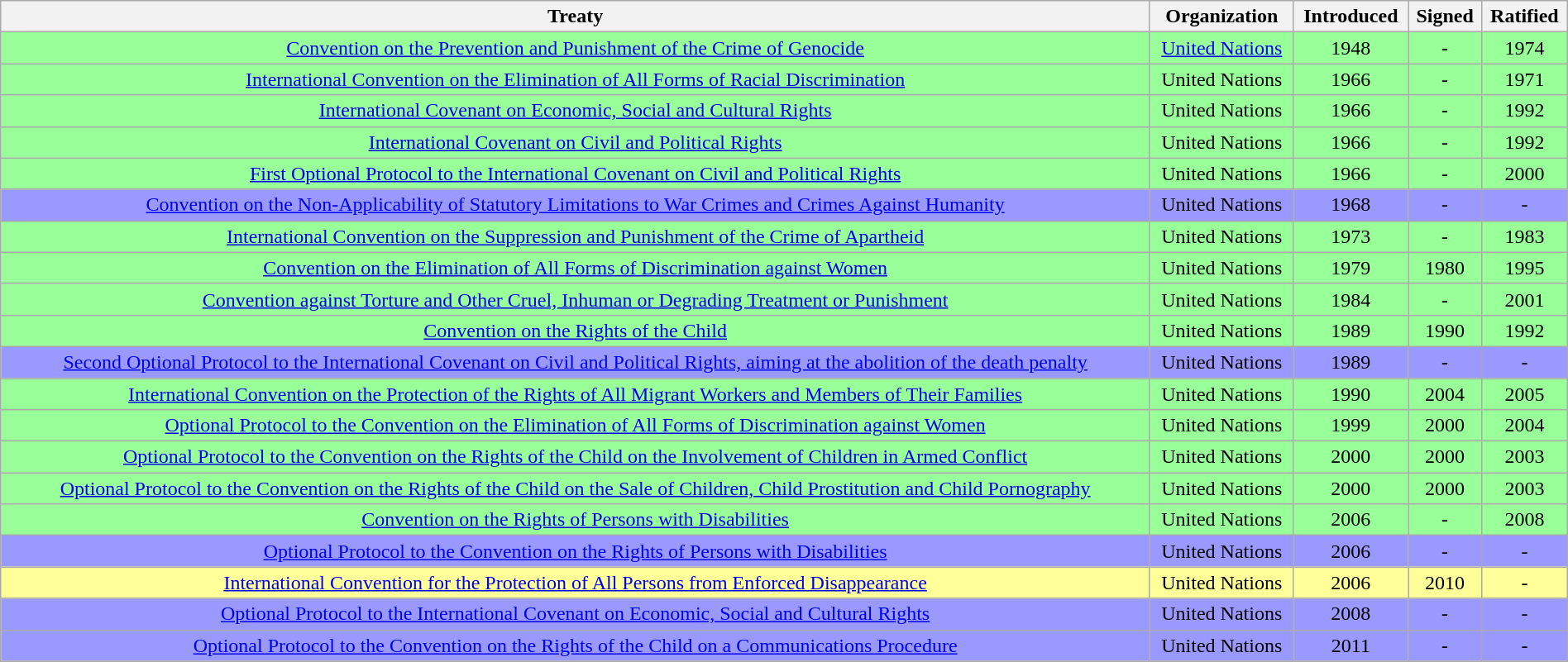<table class="wikitable sortable collapsible collapsed" width=100% style="border-collapse:collapse;">
<tr style="background:#eee; font-weight:bold; text-align:center;">
<th>Treaty</th>
<th>Organization</th>
<th>Introduced</th>
<th>Signed</th>
<th>Ratified</th>
</tr>
<tr align=center>
<td style="background:#9f9; align=left"><a href='#'>Convention on the Prevention and Punishment of the Crime of Genocide</a></td>
<td style="background:#9f9;"><a href='#'>United Nations</a></td>
<td style="background:#9f9;">1948</td>
<td style="background:#9f9;">-</td>
<td style="background:#9f9;">1974</td>
</tr>
<tr align=center>
<td style="background:#9f9; align=left"><a href='#'>International Convention on the Elimination of All Forms of Racial Discrimination</a></td>
<td style="background:#9f9;">United Nations</td>
<td style="background:#9f9;">1966</td>
<td style="background:#9f9;">-</td>
<td style="background:#9f9;">1971</td>
</tr>
<tr align=center>
<td style="background:#9f9; align=left"><a href='#'>International Covenant on Economic, Social and Cultural Rights</a></td>
<td style="background:#9f9;">United Nations</td>
<td style="background:#9f9;">1966</td>
<td style="background:#9f9;">-</td>
<td style="background:#9f9;">1992</td>
</tr>
<tr align=center>
<td style="background:#9f9; align=left"><a href='#'>International Covenant on Civil and Political Rights</a></td>
<td style="background:#9f9;">United Nations</td>
<td style="background:#9f9;">1966</td>
<td style="background:#9f9;">-</td>
<td style="background:#9f9;">1992</td>
</tr>
<tr align=center>
<td style="background:#9f9; align=left"><a href='#'>First Optional Protocol to the International Covenant on Civil and Political Rights</a></td>
<td style="background:#9f9;">United Nations</td>
<td style="background:#9f9;">1966</td>
<td style="background:#9f9;">-</td>
<td style="background:#9f9;">2000</td>
</tr>
<tr align=center>
<td style="background:#99f; align=left"><a href='#'>Convention on the Non-Applicability of Statutory Limitations to War Crimes and Crimes Against Humanity</a></td>
<td style="background:#99f;">United Nations</td>
<td style="background:#99f;">1968</td>
<td style="background:#99f;">-</td>
<td style="background:#99f;">-</td>
</tr>
<tr align=center>
<td style="background:#9f9; align=left"><a href='#'>International Convention on the Suppression and Punishment of the Crime of Apartheid</a></td>
<td style="background:#9f9;">United Nations</td>
<td style="background:#9f9;">1973</td>
<td style="background:#9f9;">-</td>
<td style="background:#9f9;">1983</td>
</tr>
<tr align=center>
<td style="background:#9f9; align=left"><a href='#'>Convention on the Elimination of All Forms of Discrimination against Women</a></td>
<td style="background:#9f9;">United Nations</td>
<td style="background:#9f9;">1979</td>
<td style="background:#9f9;">1980</td>
<td style="background:#9f9;">1995</td>
</tr>
<tr align=center>
<td style="background:#9f9; align=left"><a href='#'>Convention against Torture and Other Cruel, Inhuman or Degrading Treatment or Punishment</a></td>
<td style="background:#9f9;">United Nations</td>
<td style="background:#9f9;">1984</td>
<td style="background:#9f9;">-</td>
<td style="background:#9f9;">2001</td>
</tr>
<tr align=center>
<td style="background:#9f9; align=left"><a href='#'>Convention on the Rights of the Child</a></td>
<td style="background:#9f9;">United Nations</td>
<td style="background:#9f9;">1989</td>
<td style="background:#9f9;">1990</td>
<td style="background:#9f9;">1992</td>
</tr>
<tr align=center>
<td style="background:#99f; align=left"><a href='#'>Second Optional Protocol to the International Covenant on Civil and Political Rights, aiming at the abolition of the death penalty</a></td>
<td style="background:#99f;">United Nations</td>
<td style="background:#99f;">1989</td>
<td style="background:#99f;">-</td>
<td style="background:#99f;">-</td>
</tr>
<tr align=center>
<td style="background:#9f9; align=left"><a href='#'>International Convention on the Protection of the Rights of All Migrant Workers and Members of Their Families</a></td>
<td style="background:#9f9;">United Nations</td>
<td style="background:#9f9;">1990</td>
<td style="background:#9f9;">2004</td>
<td style="background:#9f9;">2005</td>
</tr>
<tr align=center>
<td style="background:#9f9; align=left"><a href='#'>Optional Protocol to the Convention on the Elimination of All Forms of Discrimination against Women</a></td>
<td style="background:#9f9;">United Nations</td>
<td style="background:#9f9;">1999</td>
<td style="background:#9f9;">2000</td>
<td style="background:#9f9;">2004</td>
</tr>
<tr align=center>
<td style="background:#9f9; align=left"><a href='#'>Optional Protocol to the Convention on the Rights of the Child on the Involvement of Children in Armed Conflict</a></td>
<td style="background:#9f9;">United Nations</td>
<td style="background:#9f9;">2000</td>
<td style="background:#9f9;">2000</td>
<td style="background:#9f9;">2003</td>
</tr>
<tr align=center>
<td style="background:#9f9; align=left"><a href='#'>Optional Protocol to the Convention on the Rights of the Child on the Sale of Children, Child Prostitution and Child Pornography</a></td>
<td style="background:#9f9;">United Nations</td>
<td style="background:#9f9;">2000</td>
<td style="background:#9f9;">2000</td>
<td style="background:#9f9;">2003</td>
</tr>
<tr align=center>
<td style="background:#9f9; align=left"><a href='#'>Convention on the Rights of Persons with Disabilities</a></td>
<td style="background:#9f9;">United Nations</td>
<td style="background:#9f9;">2006</td>
<td style="background:#9f9;">-</td>
<td style="background:#9f9;">2008</td>
</tr>
<tr align=center>
<td style="background:#99f; align=left"><a href='#'>Optional Protocol to the Convention on the Rights of Persons with Disabilities</a></td>
<td style="background:#99f;">United Nations</td>
<td style="background:#99f;">2006</td>
<td style="background:#99f;">-</td>
<td style="background:#99f;">-</td>
</tr>
<tr align=center>
<td style="background:#ff9; align=left"><a href='#'>International Convention for the Protection of All Persons from Enforced Disappearance</a></td>
<td style="background:#ff9;">United Nations</td>
<td style="background:#ff9;">2006</td>
<td style="background:#ff9;">2010</td>
<td style="background:#ff9;">-</td>
</tr>
<tr align=center>
<td style="background:#99f; align=left"><a href='#'>Optional Protocol to the International Covenant on Economic, Social and Cultural Rights</a></td>
<td style="background:#99f;">United Nations</td>
<td style="background:#99f;">2008</td>
<td style="background:#99f;">-</td>
<td style="background:#99f;">-</td>
</tr>
<tr align=center>
<td style="background:#99f; align=left"><a href='#'>Optional Protocol to the Convention on the Rights of the Child on a Communications Procedure</a></td>
<td style="background:#99f;">United Nations</td>
<td style="background:#99f;">2011</td>
<td style="background:#99f;">-</td>
<td style="background:#99f;">-</td>
</tr>
</table>
